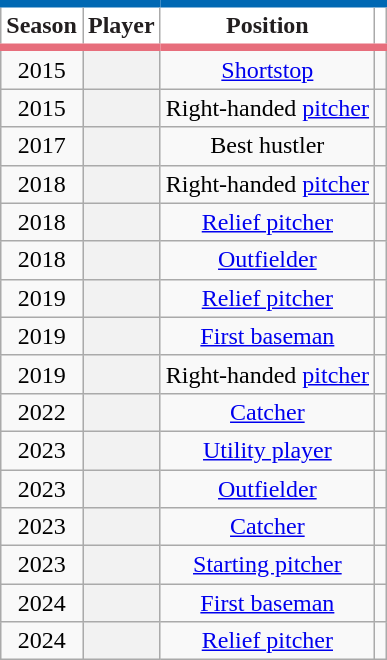<table class="wikitable sortable plainrowheaders" style="text-align:center">
<tr>
<th scope="col" style="background-color:#ffffff; border-top:#0068b3 5px solid; border-bottom:#e76e7c 5px solid; color:#231f20">Season</th>
<th scope="col" style="background-color:#ffffff; border-top:#0068b3 5px solid; border-bottom:#e76e7c 5px solid; color:#231f20">Player</th>
<th scope="col" style="background-color:#ffffff; border-top:#0068b3 5px solid; border-bottom:#e76e7c 5px solid; color:#231f20">Position</th>
<th class="unsortable" scope="col" style="background-color:#ffffff; border-top:#0068b3 5px solid; border-bottom:#e76e7c 5px solid; color:#231f20"></th>
</tr>
<tr>
<td>2015</td>
<th scope="row" style="text-align:center"></th>
<td><a href='#'>Shortstop</a></td>
<td></td>
</tr>
<tr>
<td>2015</td>
<th scope="row" style="text-align:center"></th>
<td>Right-handed <a href='#'>pitcher</a></td>
<td></td>
</tr>
<tr>
<td>2017</td>
<th scope="row" style="text-align:center"></th>
<td>Best hustler</td>
<td></td>
</tr>
<tr>
<td>2018</td>
<th scope="row" style="text-align:center"></th>
<td>Right-handed <a href='#'>pitcher</a></td>
<td></td>
</tr>
<tr>
<td>2018</td>
<th scope="row" style="text-align:center"></th>
<td><a href='#'>Relief pitcher</a></td>
<td></td>
</tr>
<tr>
<td>2018</td>
<th scope="row" style="text-align:center"></th>
<td><a href='#'>Outfielder</a></td>
<td></td>
</tr>
<tr>
<td>2019</td>
<th scope="row" style="text-align:center"></th>
<td><a href='#'>Relief pitcher</a></td>
<td></td>
</tr>
<tr>
<td>2019</td>
<th scope="row" style="text-align:center"></th>
<td><a href='#'>First baseman</a></td>
<td></td>
</tr>
<tr>
<td>2019</td>
<th scope="row" style="text-align:center"></th>
<td>Right-handed <a href='#'>pitcher</a></td>
<td></td>
</tr>
<tr>
<td>2022</td>
<th scope="row" style="text-align:center"></th>
<td><a href='#'>Catcher</a></td>
<td></td>
</tr>
<tr>
<td>2023</td>
<th scope="row" style="text-align:center"></th>
<td><a href='#'>Utility player</a></td>
<td></td>
</tr>
<tr>
<td>2023</td>
<th scope="row" style="text-align:center"></th>
<td><a href='#'>Outfielder</a></td>
<td></td>
</tr>
<tr>
<td>2023</td>
<th scope="row" style="text-align:center"></th>
<td><a href='#'>Catcher</a></td>
<td></td>
</tr>
<tr>
<td>2023</td>
<th scope="row" style="text-align:center"></th>
<td><a href='#'>Starting pitcher</a></td>
<td></td>
</tr>
<tr>
<td>2024</td>
<th scope="row" style="text-align:center"></th>
<td><a href='#'>First baseman</a></td>
<td></td>
</tr>
<tr>
<td>2024</td>
<th scope="row" style="text-align:center"></th>
<td><a href='#'>Relief pitcher</a></td>
<td></td>
</tr>
</table>
